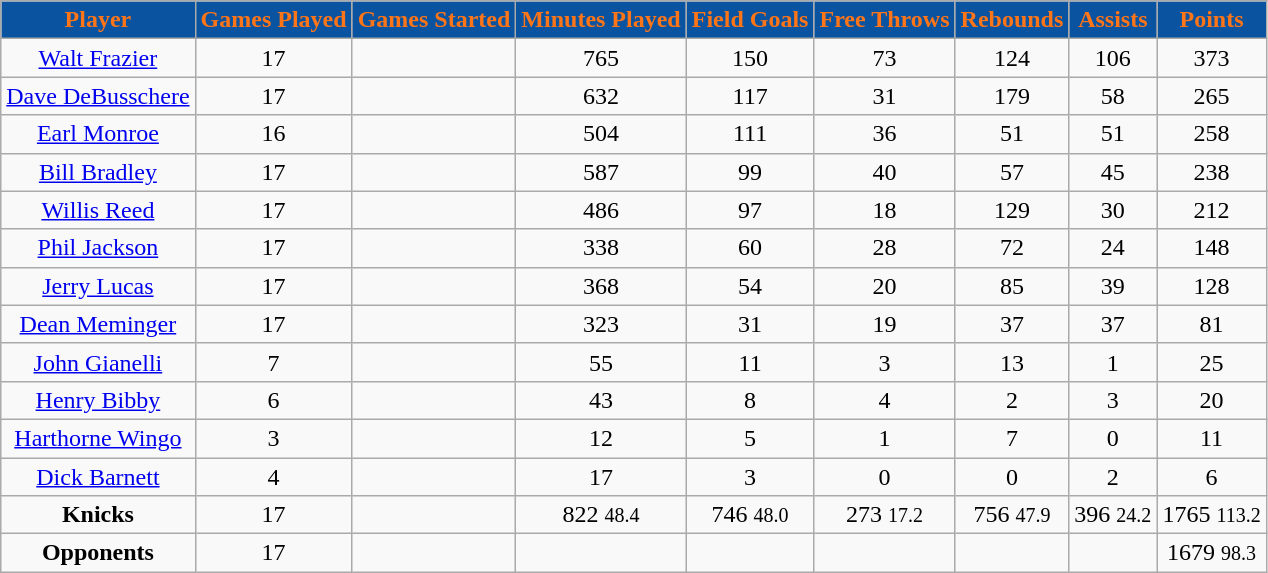<table class="wikitable">
<tr>
<th style="color:#FF7518; background:#0953a0;">Player</th>
<th style="color:#FF7518; background:#0953a0;">Games Played</th>
<th style="color:#FF7518; background:#0953a0;">Games Started</th>
<th style="color:#FF7518; background:#0953a0;">Minutes Played</th>
<th style="color:#FF7518; background:#0953a0;">Field Goals</th>
<th style="color:#FF7518; background:#0953a0;">Free Throws</th>
<th style="color:#FF7518; background:#0953a0;">Rebounds</th>
<th style="color:#FF7518; background:#0953a0;">Assists</th>
<th style="color:#FF7518; background:#0953a0;">Points</th>
</tr>
<tr align="center">
<td><a href='#'>Walt Frazier</a></td>
<td>17</td>
<td></td>
<td>765</td>
<td>150</td>
<td>73</td>
<td>124</td>
<td>106</td>
<td>373</td>
</tr>
<tr align="center">
<td><a href='#'>Dave DeBusschere</a></td>
<td>17</td>
<td></td>
<td>632</td>
<td>117</td>
<td>31</td>
<td>179</td>
<td>58</td>
<td>265</td>
</tr>
<tr align="center">
<td><a href='#'>Earl Monroe</a></td>
<td>16</td>
<td></td>
<td>504</td>
<td>111</td>
<td>36</td>
<td>51</td>
<td>51</td>
<td>258</td>
</tr>
<tr align="center">
<td><a href='#'>Bill Bradley</a></td>
<td>17</td>
<td></td>
<td>587</td>
<td>99</td>
<td>40</td>
<td>57</td>
<td>45</td>
<td>238</td>
</tr>
<tr align="center">
<td><a href='#'>Willis Reed</a></td>
<td>17</td>
<td></td>
<td>486</td>
<td>97</td>
<td>18</td>
<td>129</td>
<td>30</td>
<td>212</td>
</tr>
<tr align="center">
<td><a href='#'>Phil Jackson</a></td>
<td>17</td>
<td></td>
<td>338</td>
<td>60</td>
<td>28</td>
<td>72</td>
<td>24</td>
<td>148</td>
</tr>
<tr align="center">
<td><a href='#'>Jerry Lucas</a></td>
<td>17</td>
<td></td>
<td>368</td>
<td>54</td>
<td>20</td>
<td>85</td>
<td>39</td>
<td>128</td>
</tr>
<tr align="center">
<td><a href='#'>Dean Meminger</a></td>
<td>17</td>
<td></td>
<td>323</td>
<td>31</td>
<td>19</td>
<td>37</td>
<td>37</td>
<td>81</td>
</tr>
<tr align="center">
<td><a href='#'>John Gianelli</a></td>
<td>7</td>
<td></td>
<td>55</td>
<td>11</td>
<td>3</td>
<td>13</td>
<td>1</td>
<td>25</td>
</tr>
<tr align="center">
<td><a href='#'>Henry Bibby</a></td>
<td>6</td>
<td></td>
<td>43</td>
<td>8</td>
<td>4</td>
<td>2</td>
<td>3</td>
<td>20</td>
</tr>
<tr align="center">
<td><a href='#'>Harthorne Wingo</a></td>
<td>3</td>
<td></td>
<td>12</td>
<td>5</td>
<td>1</td>
<td>7</td>
<td>0</td>
<td>11</td>
</tr>
<tr align="center">
<td><a href='#'>Dick Barnett</a></td>
<td>4</td>
<td></td>
<td>17</td>
<td>3</td>
<td>0</td>
<td>0</td>
<td>2</td>
<td>6</td>
</tr>
<tr align="center">
<td><strong>Knicks</strong></td>
<td>17</td>
<td></td>
<td>822 <small>48.4</small></td>
<td>746 <small>48.0</small></td>
<td>273 <small>17.2</small></td>
<td>756 <small>47.9</small></td>
<td>396 <small>24.2</small></td>
<td>1765 <small>113.2</small></td>
</tr>
<tr align="center">
<td><strong>Opponents</strong></td>
<td>17</td>
<td></td>
<td></td>
<td></td>
<td></td>
<td></td>
<td></td>
<td>1679 <small>98.3</small></td>
</tr>
</table>
